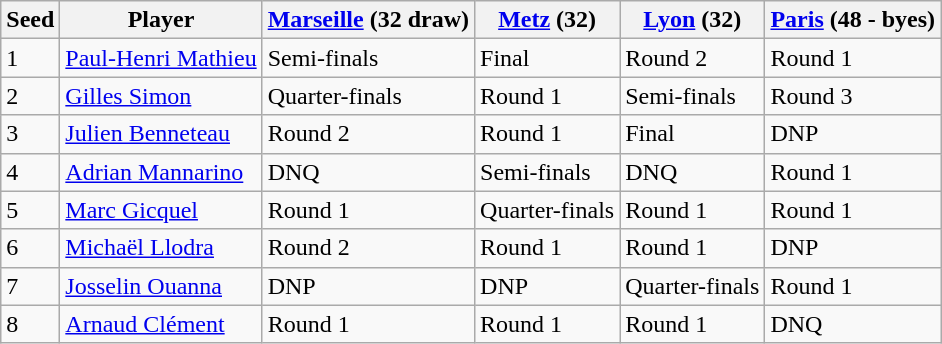<table class="wikitable">
<tr>
<th>Seed</th>
<th>Player</th>
<th><a href='#'>Marseille</a> (32 draw)</th>
<th><a href='#'>Metz</a> (32)</th>
<th><a href='#'>Lyon</a> (32)</th>
<th><a href='#'>Paris</a> (48 - byes)</th>
</tr>
<tr>
<td>1</td>
<td><a href='#'>Paul-Henri Mathieu</a></td>
<td>Semi-finals</td>
<td>Final</td>
<td>Round 2</td>
<td>Round 1</td>
</tr>
<tr>
<td>2</td>
<td><a href='#'>Gilles Simon</a></td>
<td>Quarter-finals</td>
<td>Round 1</td>
<td>Semi-finals</td>
<td>Round 3</td>
</tr>
<tr>
<td>3</td>
<td><a href='#'>Julien Benneteau</a></td>
<td>Round 2</td>
<td>Round 1</td>
<td>Final</td>
<td>DNP</td>
</tr>
<tr>
<td>4</td>
<td><a href='#'>Adrian Mannarino</a></td>
<td>DNQ</td>
<td>Semi-finals</td>
<td>DNQ</td>
<td>Round 1</td>
</tr>
<tr>
<td>5</td>
<td><a href='#'>Marc Gicquel</a></td>
<td>Round 1</td>
<td>Quarter-finals</td>
<td>Round 1</td>
<td>Round 1</td>
</tr>
<tr>
<td>6</td>
<td><a href='#'>Michaël Llodra</a></td>
<td>Round 2</td>
<td>Round 1</td>
<td>Round 1</td>
<td>DNP</td>
</tr>
<tr>
<td>7</td>
<td><a href='#'>Josselin Ouanna</a></td>
<td>DNP</td>
<td>DNP</td>
<td>Quarter-finals</td>
<td>Round 1</td>
</tr>
<tr>
<td>8</td>
<td><a href='#'>Arnaud Clément</a></td>
<td>Round 1</td>
<td>Round 1</td>
<td>Round 1</td>
<td>DNQ</td>
</tr>
</table>
